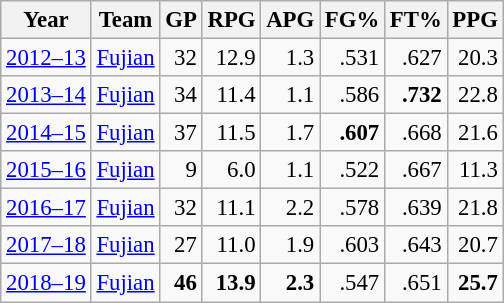<table class="wikitable sortable" style="font-size:95%; text-align:right">
<tr>
<th>Year</th>
<th>Team</th>
<th>GP</th>
<th>RPG</th>
<th>APG</th>
<th>FG%</th>
<th>FT%</th>
<th>PPG</th>
</tr>
<tr>
<td><a href='#'>2012–13</a></td>
<td><a href='#'>Fujian</a></td>
<td>32</td>
<td>12.9</td>
<td>1.3</td>
<td>.531</td>
<td>.627</td>
<td>20.3</td>
</tr>
<tr>
<td><a href='#'>2013–14</a></td>
<td><a href='#'>Fujian</a></td>
<td>34</td>
<td>11.4</td>
<td>1.1</td>
<td>.586</td>
<td><strong>.732</strong></td>
<td>22.8</td>
</tr>
<tr>
<td><a href='#'>2014–15</a></td>
<td><a href='#'>Fujian</a></td>
<td>37</td>
<td>11.5</td>
<td>1.7</td>
<td><strong>.607</strong></td>
<td>.668</td>
<td>21.6</td>
</tr>
<tr>
<td><a href='#'>2015–16</a></td>
<td><a href='#'>Fujian</a></td>
<td>9</td>
<td>6.0</td>
<td>1.1</td>
<td>.522</td>
<td>.667</td>
<td>11.3</td>
</tr>
<tr>
<td><a href='#'>2016–17</a></td>
<td><a href='#'>Fujian</a></td>
<td>32</td>
<td>11.1</td>
<td>2.2</td>
<td>.578</td>
<td>.639</td>
<td>21.8</td>
</tr>
<tr>
<td><a href='#'>2017–18</a></td>
<td><a href='#'>Fujian</a></td>
<td>27</td>
<td>11.0</td>
<td>1.9</td>
<td>.603</td>
<td>.643</td>
<td>20.7</td>
</tr>
<tr>
<td><a href='#'>2018–19</a></td>
<td><a href='#'>Fujian</a></td>
<td><strong>46</strong></td>
<td><strong>13.9</strong></td>
<td><strong>2.3</strong></td>
<td>.547</td>
<td>.651</td>
<td><strong>25.7</strong></td>
</tr>
</table>
